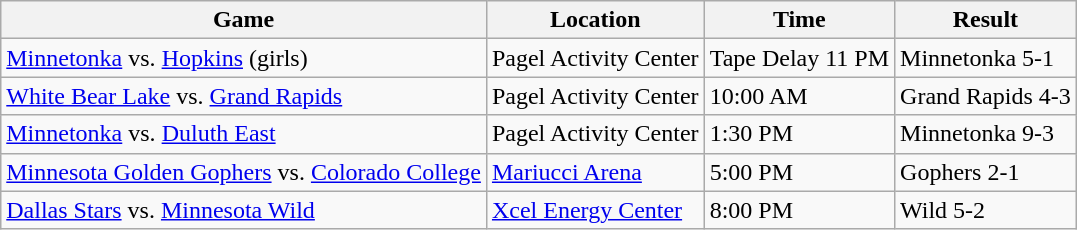<table class="wikitable">
<tr>
<th>Game</th>
<th>Location</th>
<th>Time</th>
<th>Result</th>
</tr>
<tr>
<td><a href='#'>Minnetonka</a> vs. <a href='#'>Hopkins</a> (girls)</td>
<td>Pagel Activity Center</td>
<td>Tape Delay 11 PM</td>
<td>Minnetonka 5-1</td>
</tr>
<tr>
<td><a href='#'>White Bear Lake</a> vs. <a href='#'>Grand Rapids</a></td>
<td>Pagel Activity Center</td>
<td>10:00 AM</td>
<td>Grand Rapids 4-3</td>
</tr>
<tr>
<td><a href='#'>Minnetonka</a> vs. <a href='#'>Duluth East</a></td>
<td>Pagel Activity Center</td>
<td>1:30 PM</td>
<td>Minnetonka 9-3</td>
</tr>
<tr>
<td><a href='#'>Minnesota Golden Gophers</a> vs. <a href='#'>Colorado College</a></td>
<td><a href='#'>Mariucci Arena</a></td>
<td>5:00 PM</td>
<td>Gophers 2-1</td>
</tr>
<tr>
<td><a href='#'>Dallas Stars</a> vs. <a href='#'>Minnesota Wild</a></td>
<td><a href='#'>Xcel Energy Center</a></td>
<td>8:00 PM</td>
<td>Wild 5-2</td>
</tr>
</table>
